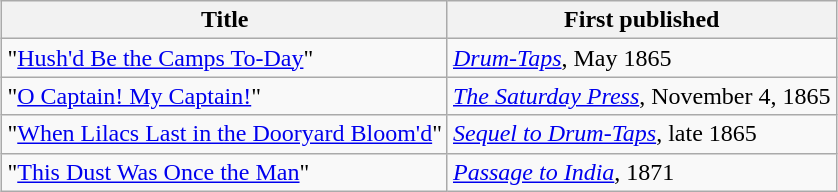<table class="wikitable" style="margin-left: auto; margin-right: auto; border: none;">
<tr>
<th>Title</th>
<th>First published</th>
</tr>
<tr>
<td>"<a href='#'>Hush'd Be the Camps To-Day</a>"</td>
<td><em><a href='#'>Drum-Taps</a></em>, May 1865</td>
</tr>
<tr>
<td>"<a href='#'>O Captain! My Captain!</a>"</td>
<td><a href='#'><em>The Saturday Press</em></a>, November 4, 1865</td>
</tr>
<tr>
<td>"<a href='#'>When Lilacs Last in the Dooryard Bloom'd</a>"</td>
<td><em><a href='#'>Sequel to Drum-Taps</a></em>, late 1865</td>
</tr>
<tr>
<td>"<a href='#'>This Dust Was Once the Man</a>"</td>
<td><em><a href='#'>Passage to India</a></em>, 1871</td>
</tr>
</table>
